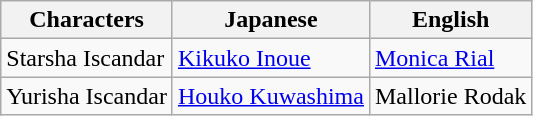<table class="wikitable">
<tr>
<th>Characters</th>
<th>Japanese</th>
<th>English</th>
</tr>
<tr>
<td>Starsha Iscandar</td>
<td><a href='#'>Kikuko Inoue</a></td>
<td><a href='#'>Monica Rial</a></td>
</tr>
<tr>
<td>Yurisha Iscandar</td>
<td><a href='#'>Houko Kuwashima</a></td>
<td>Mallorie Rodak</td>
</tr>
</table>
